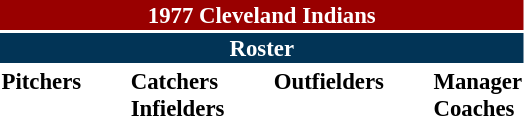<table class="toccolours" style="font-size: 95%;">
<tr>
<th colspan="10" style="background-color: #990000; color: white; text-align: center;">1977 Cleveland Indians</th>
</tr>
<tr>
<td colspan="10" style="background-color: #023456; color: white; text-align: center;"><strong>Roster</strong></td>
</tr>
<tr>
<td valign="top"><strong>Pitchers</strong><br>












</td>
<td width="25px"></td>
<td valign="top"><strong>Catchers</strong><br>

<strong>Infielders</strong>








</td>
<td width="25px"></td>
<td valign="top"><strong>Outfielders</strong><br>






</td>
<td width="25px"></td>
<td valign="top"><strong>Manager</strong><br>

<strong>Coaches</strong>
 
 
 
 </td>
</tr>
</table>
